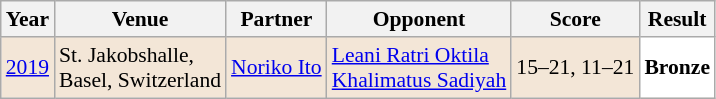<table class="sortable wikitable" style="font-size: 90%;">
<tr>
<th>Year</th>
<th>Venue</th>
<th>Partner</th>
<th>Opponent</th>
<th>Score</th>
<th>Result</th>
</tr>
<tr style="background:#F3E6D7">
<td align="center"><a href='#'>2019</a></td>
<td align="left">St. Jakobshalle,<br>Basel, Switzerland</td>
<td align="left"> <a href='#'>Noriko Ito</a></td>
<td align="left"> <a href='#'>Leani Ratri Oktila</a>  <br>  <a href='#'>Khalimatus Sadiyah</a></td>
<td align="left">15–21, 11–21</td>
<td style="text-align:left; background:white"> <strong>Bronze</strong></td>
</tr>
</table>
